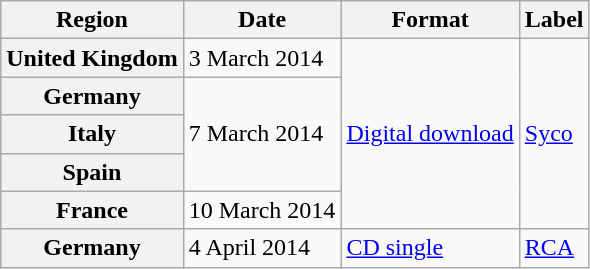<table class="wikitable plainrowheaders">
<tr>
<th>Region</th>
<th>Date</th>
<th>Format</th>
<th>Label</th>
</tr>
<tr>
<th scope="row">United Kingdom</th>
<td>3 March 2014</td>
<td rowspan="5"><a href='#'>Digital download</a></td>
<td rowspan="5"><a href='#'>Syco</a></td>
</tr>
<tr>
<th scope="row">Germany</th>
<td rowspan="3">7 March 2014</td>
</tr>
<tr>
<th scope="row">Italy</th>
</tr>
<tr>
<th scope="row">Spain</th>
</tr>
<tr>
<th scope="row">France</th>
<td>10 March 2014</td>
</tr>
<tr>
<th scope="row">Germany</th>
<td>4 April 2014</td>
<td><a href='#'>CD single</a></td>
<td><a href='#'>RCA</a></td>
</tr>
</table>
